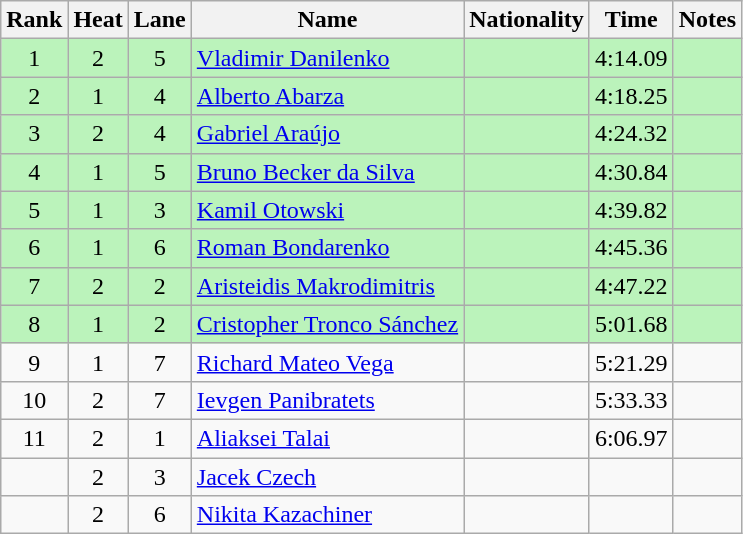<table class="wikitable sortable" style="text-align:center">
<tr>
<th>Rank</th>
<th>Heat</th>
<th>Lane</th>
<th>Name</th>
<th>Nationality</th>
<th>Time</th>
<th>Notes</th>
</tr>
<tr bgcolor=bbf3bb>
<td>1</td>
<td>2</td>
<td>5</td>
<td align=left><a href='#'>Vladimir Danilenko</a></td>
<td align=left></td>
<td>4:14.09</td>
<td></td>
</tr>
<tr bgcolor=bbf3bb>
<td>2</td>
<td>1</td>
<td>4</td>
<td align=left><a href='#'>Alberto Abarza</a></td>
<td align=left></td>
<td>4:18.25</td>
<td></td>
</tr>
<tr bgcolor=bbf3bb>
<td>3</td>
<td>2</td>
<td>4</td>
<td align=left><a href='#'>Gabriel Araújo</a></td>
<td align=left></td>
<td>4:24.32</td>
<td></td>
</tr>
<tr bgcolor=bbf3bb>
<td>4</td>
<td>1</td>
<td>5</td>
<td align=left><a href='#'>Bruno Becker da Silva</a></td>
<td align=left></td>
<td>4:30.84</td>
<td></td>
</tr>
<tr bgcolor=bbf3bb>
<td>5</td>
<td>1</td>
<td>3</td>
<td align=left><a href='#'>Kamil Otowski</a></td>
<td align=left></td>
<td>4:39.82</td>
<td></td>
</tr>
<tr bgcolor=bbf3bb>
<td>6</td>
<td>1</td>
<td>6</td>
<td align=left><a href='#'>Roman Bondarenko</a></td>
<td align=left></td>
<td>4:45.36</td>
<td></td>
</tr>
<tr bgcolor=bbf3bb>
<td>7</td>
<td>2</td>
<td>2</td>
<td align=left><a href='#'>Aristeidis Makrodimitris</a></td>
<td align=left></td>
<td>4:47.22</td>
<td></td>
</tr>
<tr bgcolor=bbf3bb>
<td>8</td>
<td>1</td>
<td>2</td>
<td align=left><a href='#'>Cristopher Tronco Sánchez</a></td>
<td align=left></td>
<td>5:01.68</td>
<td></td>
</tr>
<tr>
<td>9</td>
<td>1</td>
<td>7</td>
<td align=left><a href='#'>Richard Mateo Vega</a></td>
<td align=left></td>
<td>5:21.29</td>
<td></td>
</tr>
<tr>
<td>10</td>
<td>2</td>
<td>7</td>
<td align=left><a href='#'>Ievgen Panibratets</a></td>
<td align=left></td>
<td>5:33.33</td>
<td></td>
</tr>
<tr>
<td>11</td>
<td>2</td>
<td>1</td>
<td align=left><a href='#'>Aliaksei Talai</a></td>
<td align=left></td>
<td>6:06.97</td>
<td></td>
</tr>
<tr>
<td></td>
<td>2</td>
<td>3</td>
<td align=left><a href='#'>Jacek Czech</a></td>
<td align=left></td>
<td data-sort-value=9:99.99></td>
<td></td>
</tr>
<tr>
<td></td>
<td>2</td>
<td>6</td>
<td align=left><a href='#'>Nikita Kazachiner</a></td>
<td align=left></td>
<td data-sort-value=9:99.99></td>
<td></td>
</tr>
</table>
